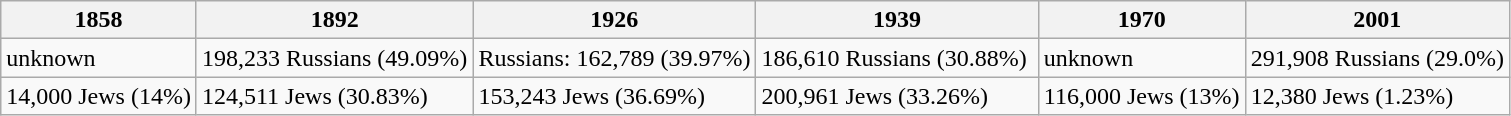<table class="wikitable">
<tr>
<th>1858</th>
<th>1892</th>
<th>1926</th>
<th>1939</th>
<th>1970</th>
<th>2001</th>
</tr>
<tr>
<td>unknown</td>
<td>198,233 Russians (49.09%)</td>
<td>Russians: 162,789 (39.97%)</td>
<td>186,610 Russians (30.88%) </td>
<td>unknown</td>
<td>291,908 Russians (29.0%)</td>
</tr>
<tr>
<td>14,000 Jews (14%)</td>
<td>124,511 Jews (30.83%)</td>
<td>153,243 Jews (36.69%)</td>
<td>200,961 Jews (33.26%)</td>
<td>116,000 Jews (13%)</td>
<td>12,380 Jews (1.23%)</td>
</tr>
</table>
